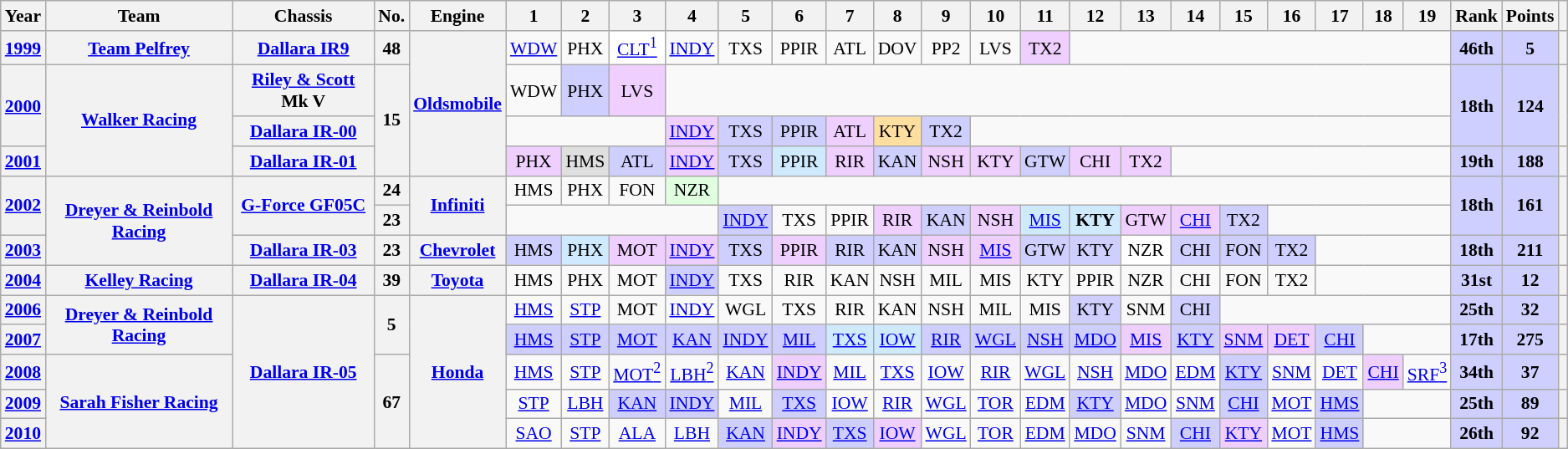<table class="wikitable" style="text-align:center; font-size:90%">
<tr>
<th scope="col">Year</th>
<th scope="col">Team</th>
<th scope="col">Chassis</th>
<th scope="col">No.</th>
<th scope="col">Engine</th>
<th scope="col">1</th>
<th scope="col">2</th>
<th scope="col">3</th>
<th scope="col">4</th>
<th scope="col">5</th>
<th scope="col">6</th>
<th scope="col">7</th>
<th scope="col">8</th>
<th scope="col">9</th>
<th scope="col">10</th>
<th scope="col">11</th>
<th scope="col">12</th>
<th scope="col">13</th>
<th scope="col">14</th>
<th scope="col">15</th>
<th scope="col">16</th>
<th scope="col">17</th>
<th scope="col">18</th>
<th scope="col">19</th>
<th scope="col">Rank</th>
<th scope="col">Points</th>
<th scope="col"></th>
</tr>
<tr>
<th scope="row"><a href='#'>1999</a></th>
<th><a href='#'>Team Pelfrey</a></th>
<th><a href='#'>Dallara IR9</a></th>
<th>48</th>
<th rowspan=4><a href='#'>Oldsmobile</a></th>
<td><a href='#'>WDW</a></td>
<td>PHX</td>
<td style="background:#FFFFFF"><a href='#'>CLT<sup>1</sup></a></td>
<td><a href='#'>INDY</a></td>
<td>TXS</td>
<td>PPIR</td>
<td>ATL</td>
<td>DOV</td>
<td>PP2</td>
<td>LVS</td>
<td style="background:#EFCFFF;">TX2<br></td>
<td colspan=8></td>
<th style="background:#CFCFFF;">46th</th>
<th style="background:#CFCFFF;">5</th>
<th scope="row"></th>
</tr>
<tr>
<th rowspan=2><a href='#'>2000</a></th>
<th rowspan=3><a href='#'>Walker Racing</a></th>
<th><a href='#'>Riley & Scott</a> Mk V</th>
<th rowspan=3>15</th>
<td>WDW</td>
<td style="background:#CFCFFF;">PHX<br></td>
<td style="background:#EFCFFF;">LVS<br></td>
<td colspan=16></td>
<th rowspan=2 style="background:#CFCFFF;">18th</th>
<th rowspan=2 style="background:#CFCFFF;">124</th>
<th rowspan=2></th>
</tr>
<tr>
<th><a href='#'>Dallara IR-00</a></th>
<td colspan=3></td>
<td style="background:#EFCFFF;"><a href='#'>INDY</a><br></td>
<td style="background:#CFCFFF;">TXS<br></td>
<td style="background:#CFCFFF;">PPIR<br></td>
<td style="background:#EFCFFF;">ATL<br></td>
<td style="background:#FFDF9F;">KTY<br></td>
<td style="background:#CFCFFF;">TX2<br></td>
<td colspan=10></td>
</tr>
<tr>
<th scope="row"><a href='#'>2001</a></th>
<th><a href='#'>Dallara IR-01</a></th>
<td style="background:#EFCFFF;">PHX<br></td>
<td style="background:#DFDFDF;">HMS<br></td>
<td style="background:#CFCFFF;">ATL<br></td>
<td style="background:#EFCFFF;"><a href='#'>INDY</a><br></td>
<td style="background:#CFCFFF;">TXS<br></td>
<td style="background:#CFEAFF;">PPIR<br></td>
<td style="background:#EFCFFF;">RIR<br></td>
<td style="background:#CFCFFF;">KAN<br></td>
<td style="background:#EFCFFF;">NSH<br></td>
<td style="background:#EFCFFF;">KTY<br></td>
<td style="background:#CFCFFF;">GTW<br></td>
<td style="background:#EFCFFF;">CHI<br></td>
<td style="background:#EFCFFF;">TX2<br></td>
<td colspan=6></td>
<th style="background:#CFCFFF;">19th</th>
<th style="background:#CFCFFF;">188</th>
<th scope="row"></th>
</tr>
<tr>
<th rowspan=2><a href='#'>2002</a></th>
<th rowspan=3><a href='#'>Dreyer & Reinbold Racing</a></th>
<th rowspan=2><a href='#'>G-Force GF05C</a></th>
<th>24</th>
<th rowspan=2><a href='#'>Infiniti</a></th>
<td>HMS</td>
<td>PHX</td>
<td>FON</td>
<td style="background:#DFFFDF;">NZR<br></td>
<td colspan=15></td>
<th rowspan=2 style="background:#CFCFFF;">18th</th>
<th rowspan=2 style="background:#CFCFFF;">161</th>
<th rowspan=2></th>
</tr>
<tr>
<th>23</th>
<td colspan=4></td>
<td style="background:#CFCFFF;"><a href='#'>INDY</a><br></td>
<td>TXS</td>
<td>PPIR</td>
<td style="background:#EFCFFF;">RIR<br></td>
<td style="background:#CFCFFF;">KAN<br></td>
<td style="background:#EFCFFF;">NSH<br></td>
<td style="background:#CFEAFF;"><a href='#'>MIS</a><br></td>
<td style="background:#CFEAFF;"><strong>KTY</strong><br></td>
<td style="background:#EFCFFF;">GTW<br></td>
<td style="background:#EFCFFF;"><a href='#'>CHI</a><br></td>
<td style="background:#CFCFFF;">TX2<br></td>
</tr>
<tr>
<th scope="row"><a href='#'>2003</a></th>
<th><a href='#'>Dallara IR-03</a></th>
<th>23</th>
<th><a href='#'>Chevrolet</a></th>
<td style="background:#CFCFFF;">HMS<br></td>
<td style="background:#CFEAFF;">PHX<br></td>
<td style="background:#EFCFFF;">MOT<br></td>
<td style="background:#EFCFFF;"><a href='#'>INDY</a><br></td>
<td style="background:#CFCFFF;">TXS<br></td>
<td style="background:#EFCFFF;">PPIR<br></td>
<td style="background:#CFCFFF;">RIR<br></td>
<td style="background:#CFCFFF;">KAN<br></td>
<td style="background:#EFCFFF;">NSH<br></td>
<td style="background:#EFCFFF;"><a href='#'>MIS</a><br></td>
<td style="background:#CFCFFF;">GTW<br></td>
<td style="background:#CFCFFF;">KTY<br></td>
<td style="background:#FFFFFF;">NZR<br></td>
<td style="background:#CFCFFF;">CHI<br></td>
<td style="background:#CFCFFF;">FON<br></td>
<td style="background:#CFCFFF;">TX2<br></td>
<td colspan=3></td>
<th style="background:#CFCFFF;">18th</th>
<th style="background:#CFCFFF;">211</th>
<th scope="row"></th>
</tr>
<tr>
<th scope="row"><a href='#'>2004</a></th>
<th><a href='#'>Kelley Racing</a></th>
<th><a href='#'>Dallara IR-04</a></th>
<th>39</th>
<th><a href='#'>Toyota</a></th>
<td>HMS</td>
<td>PHX</td>
<td>MOT</td>
<td style="background:#CFCFFF;"><a href='#'>INDY</a><br></td>
<td>TXS</td>
<td>RIR</td>
<td>KAN</td>
<td>NSH</td>
<td>MIL</td>
<td>MIS</td>
<td>KTY</td>
<td>PPIR</td>
<td>NZR</td>
<td>CHI</td>
<td>FON</td>
<td>TX2</td>
<td colspan=3></td>
<th style="background:#CFCFFF;">31st</th>
<th style="background:#CFCFFF;">12</th>
<th scope="row"></th>
</tr>
<tr>
<th scope="row"><a href='#'>2006</a></th>
<th rowspan=2><a href='#'>Dreyer & Reinbold Racing</a></th>
<th rowspan=5><a href='#'>Dallara IR-05</a></th>
<th rowspan=2>5</th>
<th rowspan=5><a href='#'>Honda</a></th>
<td><a href='#'>HMS</a></td>
<td><a href='#'>STP</a></td>
<td>MOT</td>
<td><a href='#'>INDY</a></td>
<td>WGL</td>
<td>TXS</td>
<td>RIR</td>
<td>KAN</td>
<td>NSH</td>
<td>MIL</td>
<td>MIS</td>
<td style="background:#CFCFFF;">KTY<br></td>
<td>SNM</td>
<td style="background:#CFCFFF;">CHI<br></td>
<td colspan=5></td>
<th style="background:#CFCFFF;">25th</th>
<th style="background:#CFCFFF;">32</th>
<th scope="row"></th>
</tr>
<tr>
<th scope="row"><a href='#'>2007</a></th>
<td style="background:#CFCFFF;"><a href='#'>HMS</a><br></td>
<td style="background:#CFCFFF;"><a href='#'>STP</a><br></td>
<td style="background:#CFCFFF;"><a href='#'>MOT</a><br></td>
<td style="background:#CFCFFF;"><a href='#'>KAN</a><br></td>
<td style="background:#CFCFFF;"><a href='#'>INDY</a><br></td>
<td style="background:#CFCFFF;"><a href='#'>MIL</a><br></td>
<td style="background:#CFEAFF;"><a href='#'>TXS</a><br></td>
<td style="background:#CFEAFF;"><a href='#'>IOW</a><br></td>
<td style="background:#CFCFFF;"><a href='#'>RIR</a><br></td>
<td style="background:#CFCFFF;"><a href='#'>WGL</a><br></td>
<td style="background:#CFCFFF;"><a href='#'>NSH</a><br></td>
<td style="background:#CFCFFF;"><a href='#'>MDO</a><br></td>
<td style="background:#EFCFFF;"><a href='#'>MIS</a><br></td>
<td style="background:#CFCFFF;"><a href='#'>KTY</a><br></td>
<td style="background:#EFCFFF;"><a href='#'>SNM</a><br></td>
<td style="background:#EFCFFF;"><a href='#'>DET</a><br></td>
<td style="background:#CFCFFF;"><a href='#'>CHI</a><br></td>
<td colspan=2></td>
<th style="background:#CFCFFF;">17th</th>
<th style="background:#CFCFFF;">275</th>
<th scope="row"></th>
</tr>
<tr>
<th scope="row"><a href='#'>2008</a></th>
<th rowspan=3><a href='#'>Sarah Fisher Racing</a></th>
<th rowspan=3>67</th>
<td><a href='#'>HMS</a></td>
<td><a href='#'>STP</a></td>
<td><a href='#'>MOT<sup>2</sup></a></td>
<td><a href='#'>LBH<sup>2</sup></a></td>
<td><a href='#'>KAN</a></td>
<td style="background:#EFCFFF;"><a href='#'>INDY</a><br></td>
<td><a href='#'>MIL</a></td>
<td><a href='#'>TXS</a></td>
<td><a href='#'>IOW</a></td>
<td><a href='#'>RIR</a></td>
<td><a href='#'>WGL</a></td>
<td><a href='#'>NSH</a></td>
<td><a href='#'>MDO</a></td>
<td><a href='#'>EDM</a></td>
<td style="background:#CFCFFF;"><a href='#'>KTY</a><br></td>
<td><a href='#'>SNM</a></td>
<td><a href='#'>DET</a></td>
<td style="background:#EFCFFF;"><a href='#'>CHI</a><br></td>
<td><a href='#'>SRF<sup>3</sup></a></td>
<th style="background:#CFCFFF;">34th</th>
<th style="background:#CFCFFF;">37</th>
<th scope="row"></th>
</tr>
<tr>
<th scope="row"><a href='#'>2009</a></th>
<td><a href='#'>STP</a></td>
<td><a href='#'>LBH</a></td>
<td style="background:#CFCFFF;"><a href='#'>KAN</a><br></td>
<td style="background:#CFCFFF;"><a href='#'>INDY</a><br></td>
<td><a href='#'>MIL</a></td>
<td style="background:#CFCFFF;"><a href='#'>TXS</a><br></td>
<td><a href='#'>IOW</a></td>
<td><a href='#'>RIR</a></td>
<td><a href='#'>WGL</a></td>
<td><a href='#'>TOR</a></td>
<td><a href='#'>EDM</a></td>
<td style="background:#CFCFFF;"><a href='#'>KTY</a><br></td>
<td><a href='#'>MDO</a></td>
<td><a href='#'>SNM</a></td>
<td style="background:#CFCFFF;"><a href='#'>CHI</a><br></td>
<td><a href='#'>MOT</a></td>
<td style="background:#CFCFFF;"><a href='#'>HMS</a><br></td>
<td colspan=2></td>
<th style="background:#CFCFFF;">25th</th>
<th style="background:#CFCFFF;">89</th>
<th scope="row"></th>
</tr>
<tr>
<th scope="row"><a href='#'>2010</a></th>
<td><a href='#'>SAO</a></td>
<td><a href='#'>STP</a></td>
<td><a href='#'>ALA</a></td>
<td><a href='#'>LBH</a></td>
<td style="background:#CFCFFF;"><a href='#'>KAN</a><br></td>
<td style="background:#EFCFFF;"><a href='#'>INDY</a><br></td>
<td style="background:#CFCFFF;"><a href='#'>TXS</a><br></td>
<td style="background:#EFCFFF;"><a href='#'>IOW</a><br></td>
<td><a href='#'>WGL</a></td>
<td><a href='#'>TOR</a></td>
<td><a href='#'>EDM</a></td>
<td><a href='#'>MDO</a></td>
<td><a href='#'>SNM</a></td>
<td style="background:#CFCFFF;"><a href='#'>CHI</a><br></td>
<td style="background:#EFCFFF;"><a href='#'>KTY</a><br></td>
<td><a href='#'>MOT</a></td>
<td style="background:#CFCFFF;"><a href='#'>HMS</a><br></td>
<td colspan=2></td>
<th style="background:#CFCFFF;">26th</th>
<th style="background:#CFCFFF;">92</th>
<th scope="row"></th>
</tr>
</table>
